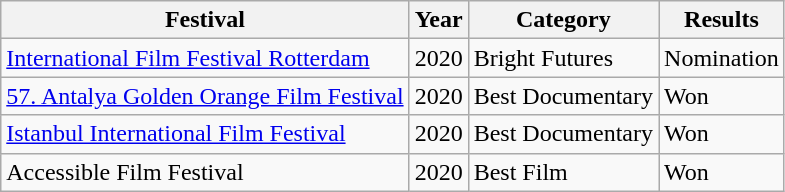<table class="wikitable">
<tr>
<th>Festival</th>
<th>Year</th>
<th>Category</th>
<th>Results</th>
</tr>
<tr>
<td><a href='#'>International Film Festival Rotterdam</a></td>
<td>2020</td>
<td>Bright Futures</td>
<td>Nomination</td>
</tr>
<tr>
<td><a href='#'>57. Antalya Golden Orange Film Festival</a></td>
<td>2020</td>
<td>Best Documentary</td>
<td>Won</td>
</tr>
<tr>
<td><a href='#'>Istanbul International Film Festival</a></td>
<td>2020</td>
<td>Best Documentary</td>
<td>Won</td>
</tr>
<tr>
<td>Accessible Film Festival</td>
<td>2020</td>
<td>Best Film</td>
<td>Won</td>
</tr>
</table>
